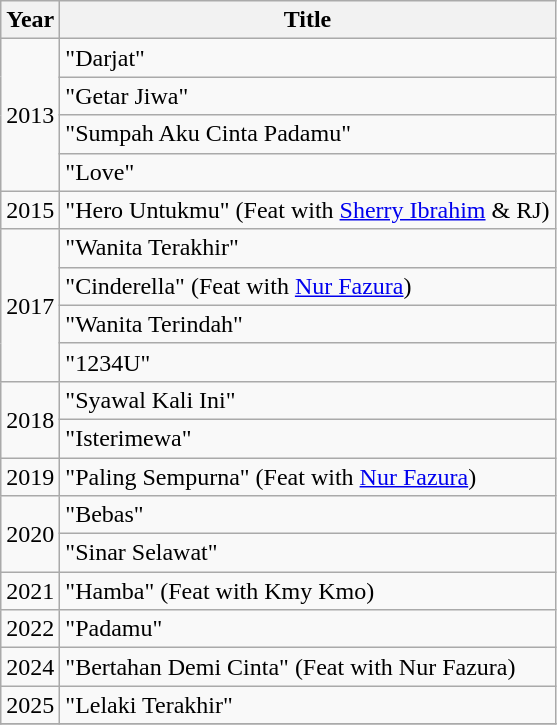<table class="wikitable">
<tr>
<th>Year</th>
<th>Title</th>
</tr>
<tr>
<td rowspan="4">2013</td>
<td>"Darjat"</td>
</tr>
<tr>
<td>"Getar Jiwa"</td>
</tr>
<tr>
<td>"Sumpah Aku Cinta Padamu"</td>
</tr>
<tr>
<td>"Love"</td>
</tr>
<tr>
<td>2015</td>
<td>"Hero Untukmu" (Feat with <a href='#'>Sherry Ibrahim</a> & RJ)</td>
</tr>
<tr>
<td rowspan="4">2017</td>
<td>"Wanita Terakhir"</td>
</tr>
<tr>
<td>"Cinderella" (Feat with <a href='#'>Nur Fazura</a>)</td>
</tr>
<tr>
<td>"Wanita Terindah"</td>
</tr>
<tr>
<td>"1234U"</td>
</tr>
<tr>
<td rowspan="2">2018</td>
<td>"Syawal Kali Ini"</td>
</tr>
<tr>
<td>"Isterimewa"</td>
</tr>
<tr>
<td>2019</td>
<td>"Paling Sempurna" (Feat with <a href='#'>Nur Fazura</a>)</td>
</tr>
<tr>
<td rowspan="2">2020</td>
<td>"Bebas"</td>
</tr>
<tr>
<td>"Sinar Selawat"</td>
</tr>
<tr>
<td>2021</td>
<td>"Hamba" (Feat with Kmy Kmo)</td>
</tr>
<tr>
<td>2022</td>
<td>"Padamu"</td>
</tr>
<tr>
<td>2024</td>
<td>"Bertahan Demi Cinta" (Feat with Nur Fazura)</td>
</tr>
<tr>
<td>2025</td>
<td>"Lelaki Terakhir"</td>
</tr>
<tr>
</tr>
</table>
